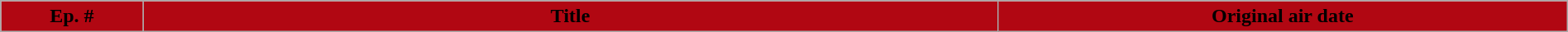<table class="wikitable plainrowheaders" style="width:100%; background:#fff;">
<tr>
<th style="background:#B10712; width:5%;"><span>Ep. #</span></th>
<th style="background:#B10712; width:30%;"><span>Title</span></th>
<th style="background:#B10712; width:20%;"><span>Original air date</span><br>











</th>
</tr>
</table>
